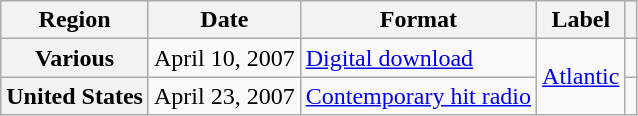<table class="wikitable plainrowheaders">
<tr>
<th scope="col">Region</th>
<th scope="col">Date</th>
<th scope="col">Format</th>
<th scope="col">Label</th>
<th scope="col"></th>
</tr>
<tr>
<th scope="row">Various</th>
<td>April 10, 2007</td>
<td><a href='#'>Digital download</a></td>
<td rowspan="2"><a href='#'>Atlantic</a></td>
<td align="center"></td>
</tr>
<tr>
<th scope="row">United States</th>
<td>April 23, 2007</td>
<td><a href='#'>Contemporary hit radio</a></td>
<td align="center"></td>
</tr>
</table>
